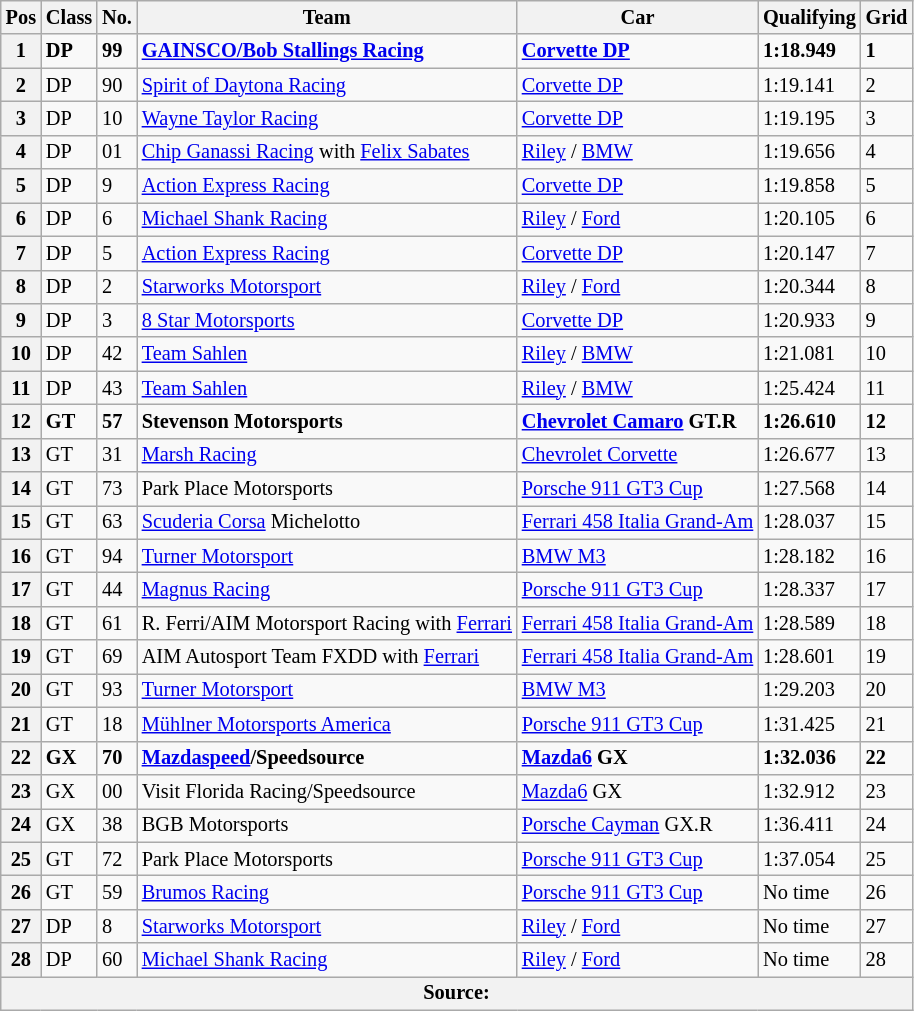<table class="wikitable" style="font-size: 85%;">
<tr>
<th>Pos</th>
<th>Class</th>
<th>No.</th>
<th>Team</th>
<th>Car</th>
<th>Qualifying</th>
<th>Grid</th>
</tr>
<tr>
<th>1</th>
<td><strong>DP</strong></td>
<td><strong>99</strong></td>
<td><strong><a href='#'>GAINSCO/Bob Stallings Racing</a></strong></td>
<td><a href='#'><strong>Corvette DP</strong></a></td>
<td><strong>1:18.949</strong></td>
<td><strong>1</strong></td>
</tr>
<tr>
<th>2</th>
<td>DP</td>
<td>90</td>
<td><a href='#'>Spirit of Daytona Racing</a></td>
<td><a href='#'>Corvette DP</a></td>
<td>1:19.141</td>
<td>2</td>
</tr>
<tr>
<th>3</th>
<td>DP</td>
<td>10</td>
<td><a href='#'>Wayne Taylor Racing</a></td>
<td><a href='#'>Corvette DP</a></td>
<td>1:19.195</td>
<td>3</td>
</tr>
<tr>
<th>4</th>
<td>DP</td>
<td>01</td>
<td><a href='#'>Chip Ganassi Racing</a> with <a href='#'>Felix Sabates</a></td>
<td><a href='#'>Riley</a> / <a href='#'>BMW</a></td>
<td>1:19.656</td>
<td>4</td>
</tr>
<tr>
<th>5</th>
<td>DP</td>
<td>9</td>
<td><a href='#'>Action Express Racing</a></td>
<td><a href='#'>Corvette DP</a></td>
<td>1:19.858</td>
<td>5</td>
</tr>
<tr>
<th>6</th>
<td>DP</td>
<td>6</td>
<td><a href='#'>Michael Shank Racing</a></td>
<td><a href='#'>Riley</a> / <a href='#'>Ford</a></td>
<td>1:20.105</td>
<td>6</td>
</tr>
<tr>
<th>7</th>
<td>DP</td>
<td>5</td>
<td><a href='#'>Action Express Racing</a></td>
<td><a href='#'>Corvette DP</a></td>
<td>1:20.147</td>
<td>7</td>
</tr>
<tr>
<th>8</th>
<td>DP</td>
<td>2</td>
<td><a href='#'>Starworks Motorsport</a></td>
<td><a href='#'>Riley</a> / <a href='#'>Ford</a></td>
<td>1:20.344</td>
<td>8</td>
</tr>
<tr>
<th>9</th>
<td>DP</td>
<td>3</td>
<td><a href='#'>8 Star Motorsports</a></td>
<td><a href='#'>Corvette DP</a></td>
<td>1:20.933</td>
<td>9</td>
</tr>
<tr>
<th>10</th>
<td>DP</td>
<td>42</td>
<td><a href='#'>Team Sahlen</a></td>
<td><a href='#'>Riley</a> / <a href='#'>BMW</a></td>
<td>1:21.081</td>
<td>10</td>
</tr>
<tr>
<th>11</th>
<td>DP</td>
<td>43</td>
<td><a href='#'>Team Sahlen</a></td>
<td><a href='#'>Riley</a> / <a href='#'>BMW</a></td>
<td>1:25.424</td>
<td>11</td>
</tr>
<tr>
<th>12</th>
<td><strong>GT</strong></td>
<td><strong>57</strong></td>
<td><strong>Stevenson Motorsports</strong></td>
<td><strong><a href='#'>Chevrolet Camaro</a> GT.R</strong></td>
<td><strong>1:26.610</strong></td>
<td><strong>12</strong></td>
</tr>
<tr>
<th>13</th>
<td>GT</td>
<td>31</td>
<td><a href='#'>Marsh Racing</a></td>
<td><a href='#'>Chevrolet Corvette</a></td>
<td>1:26.677</td>
<td>13</td>
</tr>
<tr>
<th>14</th>
<td>GT</td>
<td>73</td>
<td>Park Place Motorsports</td>
<td><a href='#'>Porsche 911 GT3 Cup</a></td>
<td>1:27.568</td>
<td>14</td>
</tr>
<tr>
<th>15</th>
<td>GT</td>
<td>63</td>
<td><a href='#'>Scuderia Corsa</a> Michelotto</td>
<td><a href='#'>Ferrari 458 Italia Grand-Am</a></td>
<td>1:28.037</td>
<td>15</td>
</tr>
<tr>
<th>16</th>
<td>GT</td>
<td>94</td>
<td><a href='#'>Turner Motorsport</a></td>
<td><a href='#'>BMW M3</a></td>
<td>1:28.182</td>
<td>16</td>
</tr>
<tr>
<th><strong>17</strong></th>
<td>GT</td>
<td>44</td>
<td><a href='#'>Magnus Racing</a></td>
<td><a href='#'>Porsche 911 GT3 Cup</a></td>
<td>1:28.337</td>
<td>17</td>
</tr>
<tr>
<th>18</th>
<td>GT</td>
<td>61</td>
<td>R. Ferri/AIM Motorsport Racing with <a href='#'>Ferrari</a></td>
<td><a href='#'>Ferrari 458 Italia Grand-Am</a></td>
<td>1:28.589</td>
<td>18</td>
</tr>
<tr>
<th>19</th>
<td>GT</td>
<td>69</td>
<td>AIM Autosport Team FXDD with <a href='#'>Ferrari</a></td>
<td><a href='#'>Ferrari 458 Italia Grand-Am</a></td>
<td>1:28.601</td>
<td>19</td>
</tr>
<tr>
<th>20</th>
<td>GT</td>
<td>93</td>
<td><a href='#'>Turner Motorsport</a></td>
<td><a href='#'>BMW M3</a></td>
<td>1:29.203</td>
<td>20</td>
</tr>
<tr>
<th>21</th>
<td>GT</td>
<td>18</td>
<td><a href='#'>Mühlner Motorsports America</a></td>
<td><a href='#'>Porsche 911 GT3 Cup</a></td>
<td>1:31.425</td>
<td>21</td>
</tr>
<tr>
<th>22</th>
<td><strong>GX</strong></td>
<td><strong>70</strong></td>
<td><strong><a href='#'>Mazdaspeed</a>/Speedsource</strong></td>
<td><strong><a href='#'>Mazda6</a> GX</strong></td>
<td><strong>1:32.036</strong></td>
<td><strong>22</strong></td>
</tr>
<tr>
<th>23</th>
<td>GX</td>
<td>00</td>
<td>Visit Florida Racing/Speedsource</td>
<td><a href='#'>Mazda6</a> GX</td>
<td>1:32.912</td>
<td>23</td>
</tr>
<tr>
<th>24</th>
<td>GX</td>
<td>38</td>
<td>BGB Motorsports</td>
<td><a href='#'>Porsche Cayman</a> GX.R</td>
<td>1:36.411</td>
<td>24</td>
</tr>
<tr>
<th>25</th>
<td>GT</td>
<td>72</td>
<td>Park Place Motorsports</td>
<td><a href='#'>Porsche 911 GT3 Cup</a></td>
<td>1:37.054</td>
<td>25</td>
</tr>
<tr>
<th>26</th>
<td>GT</td>
<td>59</td>
<td><a href='#'>Brumos Racing</a></td>
<td><a href='#'>Porsche 911 GT3 Cup</a></td>
<td>No time</td>
<td>26</td>
</tr>
<tr>
<th>27</th>
<td>DP</td>
<td>8</td>
<td><a href='#'>Starworks Motorsport</a></td>
<td><a href='#'>Riley</a> / <a href='#'>Ford</a></td>
<td>No time</td>
<td>27</td>
</tr>
<tr>
<th>28</th>
<td>DP</td>
<td>60</td>
<td><a href='#'>Michael Shank Racing</a></td>
<td><a href='#'>Riley</a> / <a href='#'>Ford</a></td>
<td>No time</td>
<td>28</td>
</tr>
<tr>
<th colspan="7">Source:</th>
</tr>
</table>
